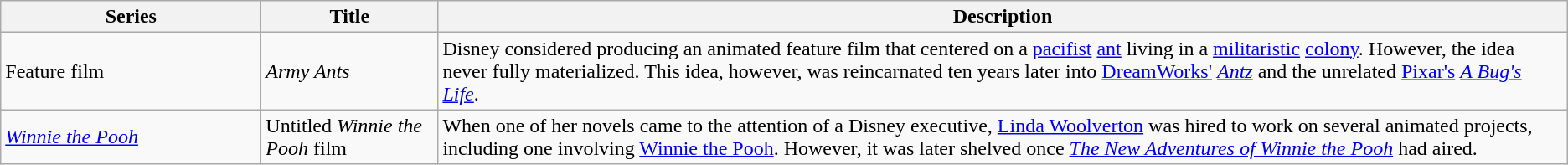<table class="wikitable">
<tr>
<th style="width:150pt;">Series</th>
<th style="width:100pt;">Title</th>
<th>Description</th>
</tr>
<tr>
<td>Feature film</td>
<td><em>Army Ants</em></td>
<td>Disney considered producing an animated feature film that centered on a <a href='#'>pacifist</a> <a href='#'>ant</a> living in a <a href='#'>militaristic</a> <a href='#'>colony</a>. However, the idea never fully materialized. This idea, however, was reincarnated ten years later into <a href='#'>DreamWorks'</a> <em><a href='#'>Antz</a></em> and the unrelated <a href='#'>Pixar's</a> <em><a href='#'>A Bug's Life</a></em>.</td>
</tr>
<tr>
<td><em><a href='#'>Winnie the Pooh</a></em></td>
<td>Untitled <em>Winnie the Pooh</em> film</td>
<td>When one of her novels came to the attention of a Disney executive, <a href='#'>Linda Woolverton</a> was hired to work on several animated projects, including one involving <a href='#'>Winnie the Pooh</a>. However, it was later shelved once <em><a href='#'>The New Adventures of Winnie the Pooh</a></em> had aired.</td>
</tr>
</table>
